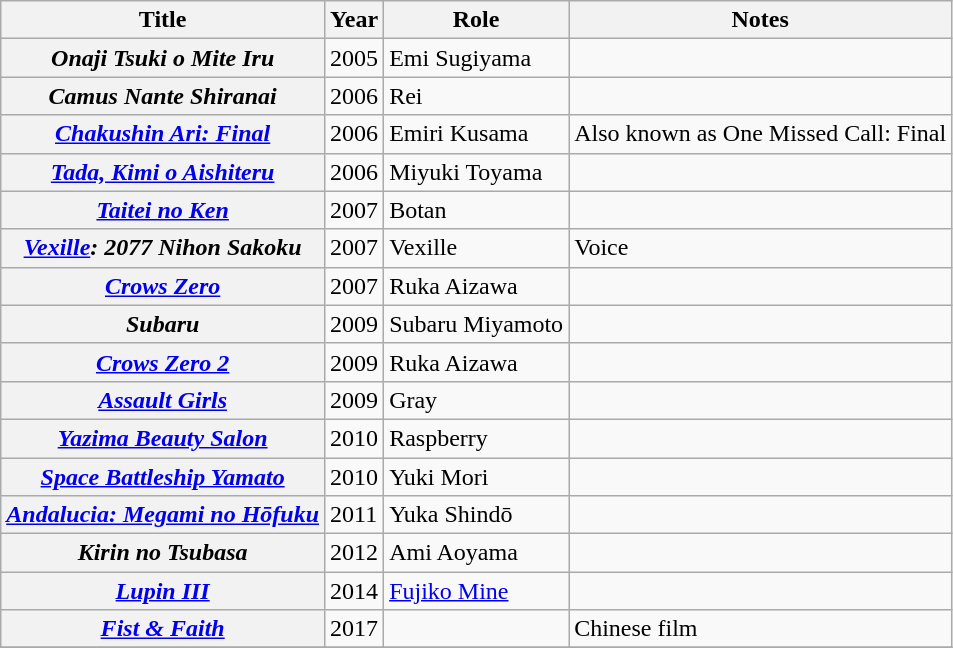<table class="wikitable plainrowheaders sortable">
<tr>
<th scope="col">Title</th>
<th scope="col">Year</th>
<th scope="col">Role</th>
<th scope="col" class="unsortable">Notes</th>
</tr>
<tr>
<th scope="row"><em>Onaji Tsuki o Mite Iru</em></th>
<td>2005</td>
<td>Emi Sugiyama</td>
<td></td>
</tr>
<tr>
<th scope="row"><em>Camus Nante Shiranai</em></th>
<td>2006</td>
<td>Rei</td>
<td></td>
</tr>
<tr>
<th scope="row"><em><a href='#'>Chakushin Ari: Final</a></em></th>
<td>2006</td>
<td>Emiri Kusama</td>
<td>Also known as One Missed Call: Final</td>
</tr>
<tr>
<th scope="row"><em><a href='#'>Tada, Kimi o Aishiteru</a></em></th>
<td>2006</td>
<td>Miyuki Toyama</td>
<td></td>
</tr>
<tr>
<th scope="row"><em><a href='#'>Taitei no Ken</a></em></th>
<td>2007</td>
<td>Botan</td>
<td></td>
</tr>
<tr>
<th scope="row"><em><a href='#'>Vexille</a>: 2077 Nihon Sakoku</em></th>
<td>2007</td>
<td>Vexille</td>
<td>Voice</td>
</tr>
<tr>
<th scope="row"><em><a href='#'>Crows Zero</a></em></th>
<td>2007</td>
<td>Ruka Aizawa</td>
<td></td>
</tr>
<tr>
<th scope="row"><em>Subaru</em></th>
<td>2009</td>
<td>Subaru Miyamoto</td>
<td></td>
</tr>
<tr>
<th scope="row"><em><a href='#'>Crows Zero 2</a></em></th>
<td>2009</td>
<td>Ruka Aizawa</td>
<td></td>
</tr>
<tr>
<th scope="row"><em><a href='#'>Assault Girls</a></em></th>
<td>2009</td>
<td>Gray</td>
<td></td>
</tr>
<tr>
<th scope="row"><em><a href='#'>Yazima Beauty Salon</a></em></th>
<td>2010</td>
<td>Raspberry</td>
<td></td>
</tr>
<tr>
<th scope="row"><em><a href='#'>Space Battleship Yamato</a></em></th>
<td>2010</td>
<td>Yuki Mori</td>
<td></td>
</tr>
<tr>
<th scope="row"><em><a href='#'>Andalucia: Megami no Hōfuku</a></em></th>
<td>2011</td>
<td>Yuka Shindō</td>
<td></td>
</tr>
<tr>
<th scope="row"><em>Kirin no Tsubasa</em></th>
<td>2012</td>
<td>Ami Aoyama</td>
<td></td>
</tr>
<tr>
<th scope="row"><em><a href='#'>Lupin III</a></em></th>
<td>2014</td>
<td><a href='#'>Fujiko Mine</a></td>
<td></td>
</tr>
<tr>
<th scope="row"><em><a href='#'>Fist & Faith</a></em></th>
<td>2017</td>
<td></td>
<td>Chinese film</td>
</tr>
<tr>
</tr>
</table>
